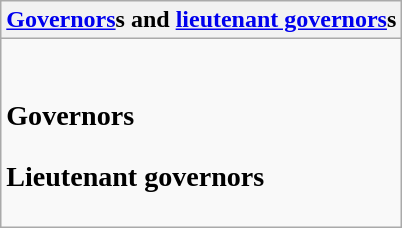<table class="wikitable collapsible collapsed">
<tr>
<th><a href='#'>Governors</a>s and <a href='#'>lieutenant governors</a>s</th>
</tr>
<tr>
<td><br><h3>Governors</h3><h3>Lieutenant governors</h3></td>
</tr>
</table>
